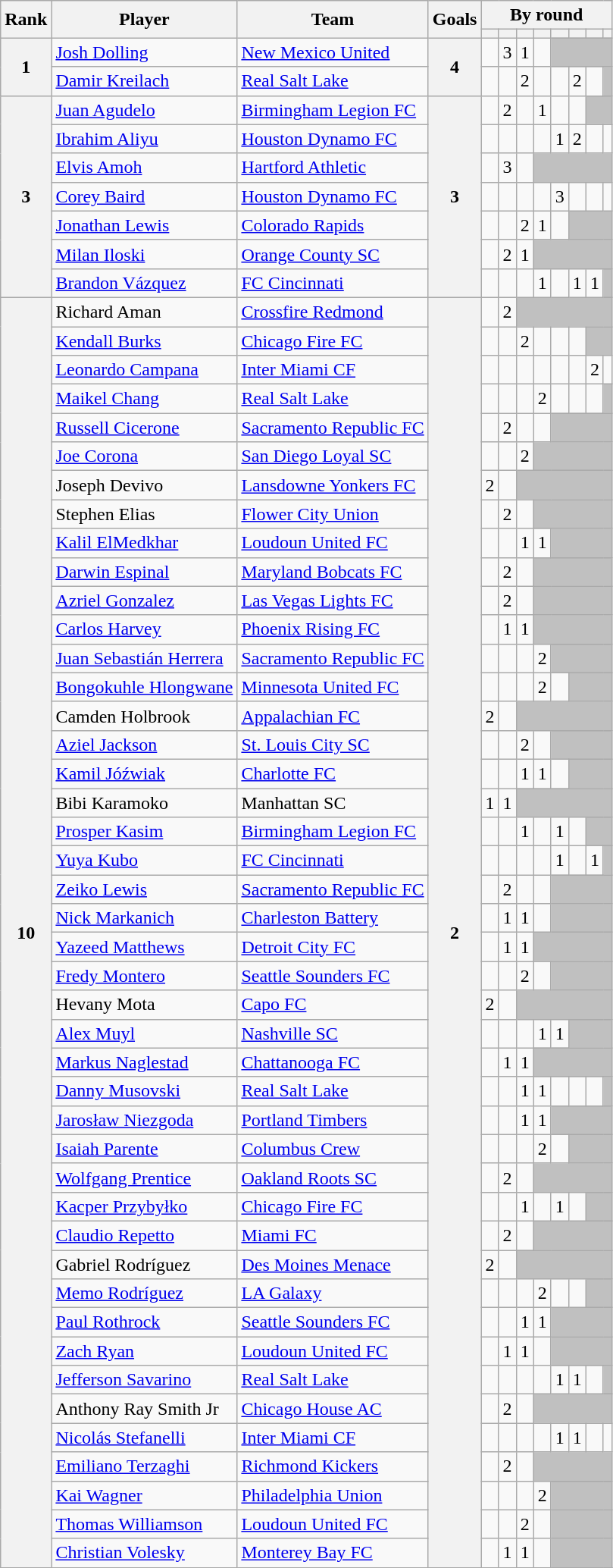<table class="wikitable" style="text-align:center">
<tr>
<th rowspan=2>Rank</th>
<th rowspan=2>Player</th>
<th rowspan=2>Team</th>
<th rowspan=2>Goals</th>
<th colspan=9>By round</th>
</tr>
<tr>
<th></th>
<th></th>
<th></th>
<th></th>
<th></th>
<th></th>
<th></th>
<th></th>
</tr>
<tr>
<th rowspan=2>1</th>
<td align="left"> <a href='#'>Josh Dolling</a></td>
<td align="left"><a href='#'>New Mexico United</a></td>
<th rowspan=2>4</th>
<td></td>
<td>3</td>
<td>1</td>
<td></td>
<td bgcolor="silver" colspan=4></td>
</tr>
<tr>
<td align="left"> <a href='#'>Damir Kreilach</a></td>
<td align="left"><a href='#'>Real Salt Lake</a></td>
<td></td>
<td></td>
<td>2</td>
<td></td>
<td></td>
<td>2</td>
<td></td>
<td bgcolor="silver"></td>
</tr>
<tr>
<th rowspan=7>3</th>
<td align="left"> <a href='#'>Juan Agudelo</a></td>
<td align="left"><a href='#'>Birmingham Legion FC</a></td>
<th rowspan=7>3</th>
<td></td>
<td>2</td>
<td></td>
<td>1</td>
<td></td>
<td></td>
<td bgcolor="silver" colspan=2></td>
</tr>
<tr>
<td align="left"> <a href='#'>Ibrahim Aliyu</a></td>
<td align="left"><a href='#'>Houston Dynamo FC</a></td>
<td></td>
<td></td>
<td></td>
<td></td>
<td>1</td>
<td>2</td>
<td></td>
<td></td>
</tr>
<tr>
<td align="left"> <a href='#'>Elvis Amoh</a></td>
<td align="left"><a href='#'>Hartford Athletic</a></td>
<td></td>
<td>3</td>
<td></td>
<td bgcolor="silver" colspan=5></td>
</tr>
<tr>
<td align="left"> <a href='#'>Corey Baird</a></td>
<td align="left"><a href='#'>Houston Dynamo FC</a></td>
<td></td>
<td></td>
<td></td>
<td></td>
<td>3</td>
<td></td>
<td></td>
<td></td>
</tr>
<tr>
<td align="left"> <a href='#'>Jonathan Lewis</a></td>
<td align="left"><a href='#'>Colorado Rapids</a></td>
<td></td>
<td></td>
<td>2</td>
<td>1</td>
<td></td>
<td bgcolor="silver" colspan=3></td>
</tr>
<tr>
<td align="left"> <a href='#'>Milan Iloski</a></td>
<td align="left"><a href='#'>Orange County SC</a></td>
<td></td>
<td>2</td>
<td>1</td>
<td bgcolor="silver" colspan=5></td>
</tr>
<tr>
<td align="left"> <a href='#'>Brandon Vázquez</a></td>
<td align="left"><a href='#'>FC Cincinnati</a></td>
<td></td>
<td></td>
<td></td>
<td>1</td>
<td></td>
<td>1</td>
<td>1</td>
<td bgcolor="silver"></td>
</tr>
<tr>
<th rowspan=44>10</th>
<td align="left"> Richard Aman</td>
<td align="left"><a href='#'>Crossfire Redmond</a></td>
<th rowspan=44>2</th>
<td></td>
<td>2</td>
<td bgcolor="silver" colspan=6></td>
</tr>
<tr>
<td align="left"> <a href='#'>Kendall Burks</a></td>
<td align="left"><a href='#'>Chicago Fire FC</a></td>
<td></td>
<td></td>
<td>2</td>
<td></td>
<td></td>
<td></td>
<td bgcolor="silver" colspan=2></td>
</tr>
<tr>
<td align="left"> <a href='#'>Leonardo Campana</a></td>
<td align="left"><a href='#'>Inter Miami CF</a></td>
<td></td>
<td></td>
<td></td>
<td></td>
<td></td>
<td></td>
<td>2</td>
<td></td>
</tr>
<tr>
<td align="left"> <a href='#'>Maikel Chang</a></td>
<td align="left"><a href='#'>Real Salt Lake</a></td>
<td></td>
<td></td>
<td></td>
<td>2</td>
<td></td>
<td></td>
<td></td>
<td bgcolor="silver"></td>
</tr>
<tr>
<td align="left"> <a href='#'>Russell Cicerone</a></td>
<td align="left"><a href='#'>Sacramento Republic FC</a></td>
<td></td>
<td>2</td>
<td></td>
<td></td>
<td bgcolor="silver" colspan=4></td>
</tr>
<tr>
<td align="left"> <a href='#'>Joe Corona</a></td>
<td align="left"><a href='#'>San Diego Loyal SC</a></td>
<td></td>
<td></td>
<td>2</td>
<td bgcolor="silver" colspan=5></td>
</tr>
<tr>
<td align="left"> Joseph Devivo</td>
<td align="left"><a href='#'>Lansdowne Yonkers FC</a></td>
<td>2</td>
<td></td>
<td bgcolor="silver" colspan=6></td>
</tr>
<tr>
<td align="left"> Stephen Elias</td>
<td align="left"><a href='#'>Flower City Union</a></td>
<td></td>
<td>2</td>
<td></td>
<td bgcolor="silver" colspan=5></td>
</tr>
<tr>
<td align="left"> <a href='#'>Kalil ElMedkhar</a></td>
<td align="left"><a href='#'>Loudoun United FC</a></td>
<td></td>
<td></td>
<td>1</td>
<td>1</td>
<td bgcolor="silver" colspan=4></td>
</tr>
<tr>
<td align="left"> <a href='#'>Darwin Espinal</a></td>
<td align="left"><a href='#'>Maryland Bobcats FC</a></td>
<td></td>
<td>2</td>
<td></td>
<td bgcolor="silver" colspan=5></td>
</tr>
<tr>
<td align="left"> <a href='#'>Azriel Gonzalez</a></td>
<td align="left"><a href='#'>Las Vegas Lights FC</a></td>
<td></td>
<td>2</td>
<td></td>
<td bgcolor="silver" colspan=5></td>
</tr>
<tr>
<td align="left"> <a href='#'>Carlos Harvey</a></td>
<td align="left"><a href='#'>Phoenix Rising FC</a></td>
<td></td>
<td>1</td>
<td>1</td>
<td bgcolor="silver" colspan=5></td>
</tr>
<tr>
<td align="left"> <a href='#'>Juan Sebastián Herrera</a></td>
<td align="left"><a href='#'>Sacramento Republic FC</a></td>
<td></td>
<td></td>
<td></td>
<td>2</td>
<td bgcolor="silver" colspan=4></td>
</tr>
<tr>
<td align="left"> <a href='#'>Bongokuhle Hlongwane</a></td>
<td align="left"><a href='#'>Minnesota United FC</a></td>
<td></td>
<td></td>
<td></td>
<td>2</td>
<td></td>
<td bgcolor="silver" colspan=3></td>
</tr>
<tr>
<td align="left"> Camden Holbrook</td>
<td align="left"><a href='#'>Appalachian FC</a></td>
<td>2</td>
<td></td>
<td bgcolor="silver" colspan=6></td>
</tr>
<tr>
<td align="left"> <a href='#'>Aziel Jackson</a></td>
<td align="left"><a href='#'>St. Louis City SC</a></td>
<td></td>
<td></td>
<td>2</td>
<td></td>
<td bgcolor="silver" colspan=4></td>
</tr>
<tr>
<td align="left"> <a href='#'>Kamil Jóźwiak</a></td>
<td align="left"><a href='#'>Charlotte FC</a></td>
<td></td>
<td></td>
<td>1</td>
<td>1</td>
<td></td>
<td bgcolor="silver" colspan=3></td>
</tr>
<tr>
<td align="left"> Bibi Karamoko</td>
<td align="left">Manhattan SC</td>
<td>1</td>
<td>1</td>
<td bgcolor="silver" colspan=6></td>
</tr>
<tr>
<td align="left"> <a href='#'>Prosper Kasim</a></td>
<td align="left"><a href='#'>Birmingham Legion FC</a></td>
<td></td>
<td></td>
<td>1</td>
<td></td>
<td>1</td>
<td></td>
<td bgcolor="silver" colspan=2></td>
</tr>
<tr>
<td align="left"> <a href='#'>Yuya Kubo</a></td>
<td align="left"><a href='#'>FC Cincinnati</a></td>
<td></td>
<td></td>
<td></td>
<td></td>
<td>1</td>
<td></td>
<td>1</td>
<td bgcolor="silver"></td>
</tr>
<tr>
<td align="left"> <a href='#'>Zeiko Lewis</a></td>
<td align="left"><a href='#'>Sacramento Republic FC</a></td>
<td></td>
<td>2</td>
<td></td>
<td></td>
<td bgcolor="silver" colspan=4></td>
</tr>
<tr>
<td align="left"> <a href='#'>Nick Markanich</a></td>
<td align="left"><a href='#'>Charleston Battery</a></td>
<td></td>
<td>1</td>
<td>1</td>
<td></td>
<td bgcolor="silver" colspan=4></td>
</tr>
<tr>
<td align="left"> <a href='#'>Yazeed Matthews</a></td>
<td align="left"><a href='#'>Detroit City FC</a></td>
<td></td>
<td>1</td>
<td>1</td>
<td bgcolor="silver" colspan=5></td>
</tr>
<tr>
<td align="left"> <a href='#'>Fredy Montero</a></td>
<td align="left"><a href='#'>Seattle Sounders FC</a></td>
<td></td>
<td></td>
<td>2</td>
<td></td>
<td bgcolor="silver" colspan=4></td>
</tr>
<tr>
<td align="left"> Hevany Mota</td>
<td align="left"><a href='#'>Capo FC</a></td>
<td>2</td>
<td></td>
<td bgcolor="silver" colspan=6></td>
</tr>
<tr>
<td align="left"> <a href='#'>Alex Muyl</a></td>
<td align="left"><a href='#'>Nashville SC</a></td>
<td></td>
<td></td>
<td></td>
<td>1</td>
<td>1</td>
<td bgcolor="silver" colspan=3></td>
</tr>
<tr>
<td align="left"> <a href='#'>Markus Naglestad</a></td>
<td align="left"><a href='#'>Chattanooga FC</a></td>
<td></td>
<td>1</td>
<td>1</td>
<td bgcolor="silver" colspan=5></td>
</tr>
<tr>
<td align="left"> <a href='#'>Danny Musovski</a></td>
<td align="left"><a href='#'>Real Salt Lake</a></td>
<td></td>
<td></td>
<td>1</td>
<td>1</td>
<td></td>
<td></td>
<td></td>
<td bgcolor="silver"></td>
</tr>
<tr>
<td align="left"> <a href='#'>Jarosław Niezgoda</a></td>
<td align="left"><a href='#'>Portland Timbers</a></td>
<td></td>
<td></td>
<td>1</td>
<td>1</td>
<td bgcolor="silver" colspan=4></td>
</tr>
<tr>
<td align="left"> <a href='#'>Isaiah Parente</a></td>
<td align="left"><a href='#'>Columbus Crew</a></td>
<td></td>
<td></td>
<td></td>
<td>2</td>
<td></td>
<td bgcolor="silver" colspan=3></td>
</tr>
<tr>
<td align="left"> <a href='#'>Wolfgang Prentice</a></td>
<td align="left"><a href='#'>Oakland Roots SC</a></td>
<td></td>
<td>2</td>
<td></td>
<td bgcolor="silver" colspan=5></td>
</tr>
<tr>
<td align="left"> <a href='#'>Kacper Przybyłko</a></td>
<td align="left"><a href='#'>Chicago Fire FC</a></td>
<td></td>
<td></td>
<td>1</td>
<td></td>
<td>1</td>
<td></td>
<td bgcolor="silver" colspan=2></td>
</tr>
<tr>
<td align="left"> <a href='#'>Claudio Repetto</a></td>
<td align="left"><a href='#'>Miami FC</a></td>
<td></td>
<td>2</td>
<td></td>
<td bgcolor="silver" colspan=5></td>
</tr>
<tr>
<td align="left"> Gabriel Rodríguez</td>
<td align="left"><a href='#'>Des Moines Menace</a></td>
<td>2</td>
<td></td>
<td bgcolor="silver" colspan=6></td>
</tr>
<tr>
<td align="left"> <a href='#'>Memo Rodríguez</a></td>
<td align="left"><a href='#'>LA Galaxy</a></td>
<td></td>
<td></td>
<td></td>
<td>2</td>
<td></td>
<td></td>
<td bgcolor="silver" colspan=2></td>
</tr>
<tr>
<td align="left"> <a href='#'>Paul Rothrock</a></td>
<td align="left"><a href='#'>Seattle Sounders FC</a></td>
<td></td>
<td></td>
<td>1</td>
<td>1</td>
<td bgcolor="silver" colspan=4></td>
</tr>
<tr>
<td align="left"> <a href='#'>Zach Ryan</a></td>
<td align="left"><a href='#'>Loudoun United FC</a></td>
<td></td>
<td>1</td>
<td>1</td>
<td></td>
<td bgcolor="silver" colspan=4></td>
</tr>
<tr>
<td align="left"> <a href='#'>Jefferson Savarino</a></td>
<td align="left"><a href='#'>Real Salt Lake</a></td>
<td></td>
<td></td>
<td></td>
<td></td>
<td>1</td>
<td>1</td>
<td></td>
<td bgcolor="silver"></td>
</tr>
<tr>
<td align="left"> Anthony Ray Smith Jr</td>
<td align="left"><a href='#'>Chicago House AC</a></td>
<td></td>
<td>2</td>
<td></td>
<td bgcolor="silver" colspan=5></td>
</tr>
<tr>
<td align="left"> <a href='#'>Nicolás Stefanelli</a></td>
<td align="left"><a href='#'>Inter Miami CF</a></td>
<td></td>
<td></td>
<td></td>
<td></td>
<td>1</td>
<td>1</td>
<td></td>
<td></td>
</tr>
<tr>
<td align="left"> <a href='#'>Emiliano Terzaghi</a></td>
<td align="left"><a href='#'>Richmond Kickers</a></td>
<td></td>
<td>2</td>
<td></td>
<td bgcolor="silver" colspan=5></td>
</tr>
<tr>
<td align="left"> <a href='#'>Kai Wagner</a></td>
<td align="left"><a href='#'>Philadelphia Union</a></td>
<td></td>
<td></td>
<td></td>
<td>2</td>
<td bgcolor="silver" colspan=4></td>
</tr>
<tr>
<td align="left"> <a href='#'>Thomas Williamson</a></td>
<td align="left"><a href='#'>Loudoun United FC</a></td>
<td></td>
<td></td>
<td>2</td>
<td></td>
<td bgcolor="silver" colspan=4></td>
</tr>
<tr>
<td align="left"> <a href='#'>Christian Volesky</a></td>
<td align="left"><a href='#'>Monterey Bay FC</a></td>
<td></td>
<td>1</td>
<td>1</td>
<td></td>
<td bgcolor="silver" colspan=4></td>
</tr>
<tr>
</tr>
</table>
